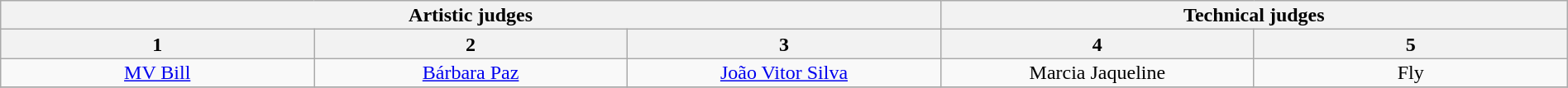<table class="wikitable" style="font-size:100%; line-height:16px; text-align:center" width="100%">
<tr>
<th colspan=3>Artistic judges</th>
<th colspan=2>Technical judges</th>
</tr>
<tr>
<th>1</th>
<th>2</th>
<th>3</th>
<th>4</th>
<th>5</th>
</tr>
<tr>
<td width=150><a href='#'>MV Bill</a></td>
<td width=150><a href='#'>Bárbara Paz</a></td>
<td width=150><a href='#'>João Vitor Silva</a></td>
<td width=150>Marcia Jaqueline</td>
<td width=150>Fly</td>
</tr>
<tr>
</tr>
</table>
